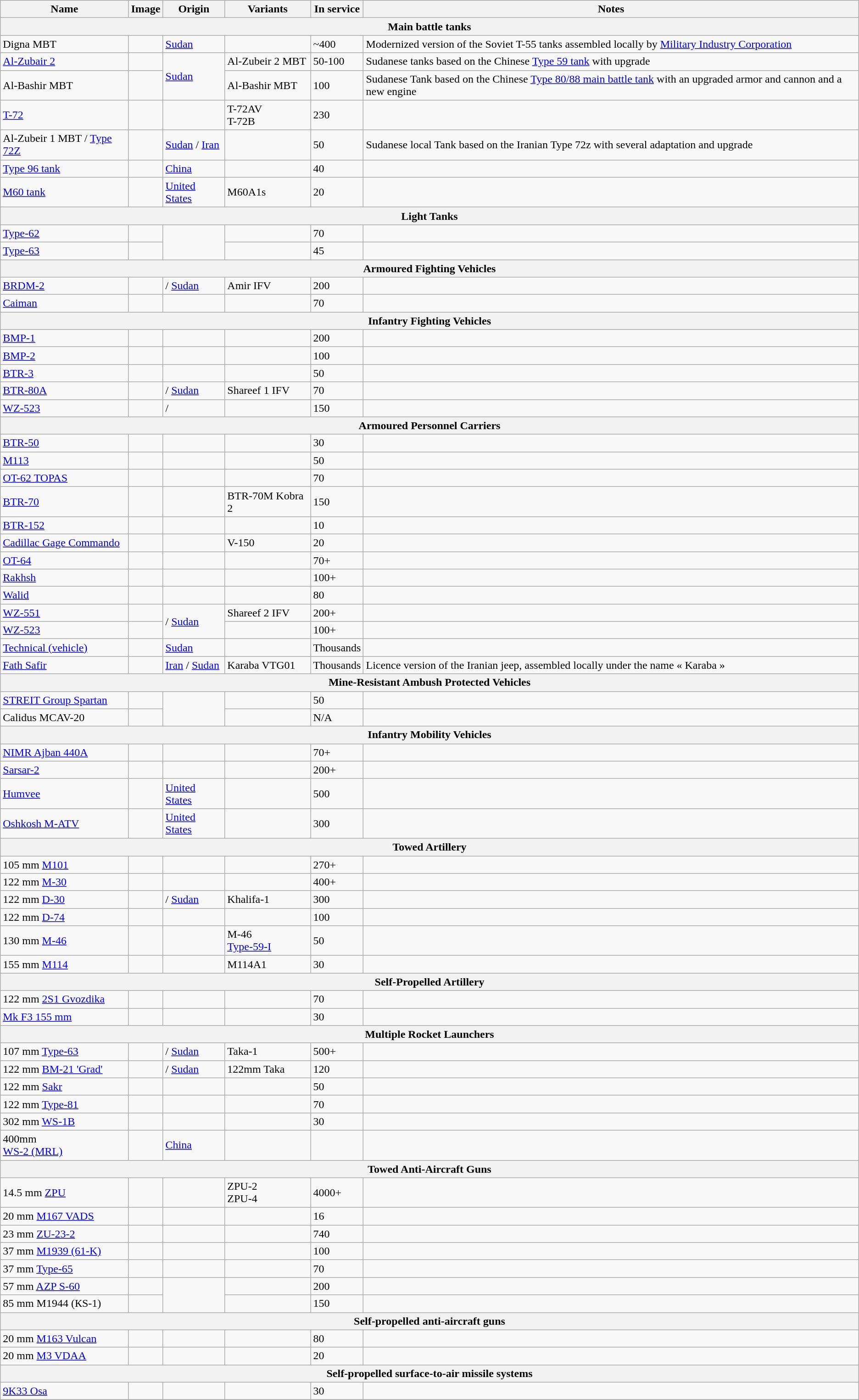<table class="wikitable">
<tr>
<th>Name</th>
<th>Image</th>
<th>Origin</th>
<th>Variants</th>
<th>In service</th>
<th>Notes</th>
</tr>
<tr>
<th colspan="6">Main battle tanks</th>
</tr>
<tr>
<td>Digna MBT</td>
<td></td>
<td><a href='#'>Sudan</a></td>
<td></td>
<td>~400</td>
<td>Modernized version of the Soviet T-55 tanks assembled locally by <a href='#'>Military Industry Corporation</a></td>
</tr>
<tr>
<td><a href='#'>Al-Zubair 2</a></td>
<td></td>
<td rowspan="2"><a href='#'>Sudan</a></td>
<td>Al-Zubeir 2 MBT</td>
<td>50-100</td>
<td>Sudanese tanks based on the Chinese <a href='#'>Type 59 tank</a> with upgrade</td>
</tr>
<tr>
<td>Al-Bashir MBT</td>
<td></td>
<td>Al-Bashir MBT</td>
<td>100</td>
<td>Sudanese Tank based on the Chinese <a href='#'>Type 80/88 main battle tank</a> with an upgraded armor and cannon and a new engine</td>
</tr>
<tr>
<td><a href='#'>T-72</a></td>
<td></td>
<td></td>
<td>T-72AV<br>T-72B</td>
<td>230</td>
<td></td>
</tr>
<tr>
<td>Al-Zubeir 1 MBT / <a href='#'>Type 72Z</a></td>
<td></td>
<td><a href='#'>Sudan</a> / <a href='#'>Iran</a></td>
<td></td>
<td>50</td>
<td>Sudanese local Tank based on the Iranian Type 72z with several adaptation and upgrade</td>
</tr>
<tr>
<td><a href='#'>Type 96 tank</a></td>
<td></td>
<td><a href='#'>China</a></td>
<td></td>
<td>40</td>
<td></td>
</tr>
<tr>
<td><a href='#'>M60 tank</a></td>
<td></td>
<td><a href='#'>United States</a></td>
<td>M60A1s</td>
<td>20</td>
<td></td>
</tr>
<tr>
<th colspan="6">Light Tanks</th>
</tr>
<tr>
<td><a href='#'>Type-62</a></td>
<td></td>
<td rowspan="2"></td>
<td></td>
<td>70</td>
<td></td>
</tr>
<tr>
<td><a href='#'>Type-63</a></td>
<td></td>
<td></td>
<td>45</td>
<td></td>
</tr>
<tr>
<th colspan="6">Armoured Fighting Vehicles</th>
</tr>
<tr>
<td><a href='#'>BRDM-2</a></td>
<td></td>
<td> / <a href='#'>Sudan</a></td>
<td>Amir IFV</td>
<td>200</td>
<td></td>
</tr>
<tr>
<td><a href='#'>Caiman</a></td>
<td></td>
<td></td>
<td></td>
<td>70</td>
<td></td>
</tr>
<tr>
<th colspan="6">Infantry Fighting Vehicles</th>
</tr>
<tr>
<td><a href='#'>BMP-1</a></td>
<td></td>
<td></td>
<td></td>
<td>200</td>
<td></td>
</tr>
<tr>
<td><a href='#'>BMP-2</a></td>
<td></td>
<td></td>
<td></td>
<td>100</td>
<td></td>
</tr>
<tr>
<td><a href='#'>BTR-3</a></td>
<td></td>
<td></td>
<td></td>
<td>50</td>
<td></td>
</tr>
<tr>
<td><a href='#'>BTR-80A</a></td>
<td></td>
<td> / <a href='#'>Sudan</a></td>
<td>Shareef 1 IFV</td>
<td>70</td>
<td></td>
</tr>
<tr>
<td><a href='#'>WZ-523</a></td>
<td></td>
<td> /</td>
<td></td>
<td>150</td>
<td></td>
</tr>
<tr>
<th colspan="6">Armoured Personnel Carriers</th>
</tr>
<tr>
<td><a href='#'>BTR-50</a></td>
<td></td>
<td></td>
<td></td>
<td>30</td>
<td></td>
</tr>
<tr>
<td><a href='#'>M113</a></td>
<td></td>
<td></td>
<td></td>
<td>50</td>
<td></td>
</tr>
<tr>
<td><a href='#'>OT-62 TOPAS</a></td>
<td></td>
<td></td>
<td></td>
<td>70</td>
<td></td>
</tr>
<tr>
<td><a href='#'>BTR-70</a></td>
<td></td>
<td> <br> </td>
<td>BTR-70M Kobra 2</td>
<td>150</td>
<td></td>
</tr>
<tr>
<td><a href='#'>BTR-152</a></td>
<td></td>
<td></td>
<td></td>
<td>10</td>
<td></td>
</tr>
<tr>
<td><a href='#'>Cadillac Gage Commando</a></td>
<td></td>
<td></td>
<td>V-150</td>
<td>20</td>
<td></td>
</tr>
<tr>
<td><a href='#'>OT-64</a></td>
<td></td>
<td></td>
<td></td>
<td>70+</td>
<td></td>
</tr>
<tr>
<td><a href='#'>Rakhsh</a></td>
<td></td>
<td></td>
<td></td>
<td>100+</td>
<td></td>
</tr>
<tr>
<td><a href='#'>Walid</a></td>
<td></td>
<td></td>
<td></td>
<td>80</td>
<td></td>
</tr>
<tr>
<td><a href='#'>WZ-551</a></td>
<td></td>
<td rowspan="2"> / <a href='#'>Sudan</a></td>
<td>Shareef 2 IFV</td>
<td>200+</td>
<td></td>
</tr>
<tr>
<td><a href='#'>WZ-523</a></td>
<td></td>
<td></td>
<td>100+</td>
<td></td>
</tr>
<tr>
<td><a href='#'>Technical (vehicle)</a></td>
<td></td>
<td><a href='#'>Sudan</a></td>
<td></td>
<td>Thousands</td>
<td></td>
</tr>
<tr>
<td><a href='#'>Fath Safir</a></td>
<td></td>
<td><a href='#'>Iran</a> / <a href='#'>Sudan</a></td>
<td>Karaba VTG01</td>
<td>Thousands</td>
<td>Licence version of the Iranian jeep, assembled locally under the name «  Karaba » </td>
</tr>
<tr>
<th colspan="6">Mine-Resistant Ambush Protected Vehicles</th>
</tr>
<tr>
<td><a href='#'>STREIT Group Spartan</a></td>
<td></td>
<td rowspan="2"></td>
<td></td>
<td>50</td>
<td></td>
</tr>
<tr>
<td>Calidus MCAV-20</td>
<td></td>
<td></td>
<td>N/A</td>
<td></td>
</tr>
<tr>
<th colspan="6">Infantry Mobility Vehicles</th>
</tr>
<tr>
<td><a href='#'>NIMR Ajban 440A</a></td>
<td></td>
<td></td>
<td></td>
<td>70+</td>
<td></td>
</tr>
<tr>
<td><a href='#'>Sarsar-2</a></td>
<td></td>
<td></td>
<td></td>
<td>200+</td>
<td></td>
</tr>
<tr>
<td><a href='#'>Humvee</a></td>
<td></td>
<td><a href='#'>United States</a></td>
<td></td>
<td>500</td>
<td></td>
</tr>
<tr>
<td><a href='#'>Oshkosh M-ATV</a></td>
<td></td>
<td><a href='#'>United States</a></td>
<td></td>
<td>300</td>
<td></td>
</tr>
<tr>
<th colspan="6">Towed Artillery</th>
</tr>
<tr>
<td>105 mm <a href='#'>M101</a></td>
<td></td>
<td></td>
<td></td>
<td>270+</td>
<td></td>
</tr>
<tr>
<td>122 mm <a href='#'>M-30</a></td>
<td></td>
<td></td>
<td></td>
<td>400+</td>
<td></td>
</tr>
<tr>
<td>122 mm <a href='#'>D-30</a></td>
<td></td>
<td> / <a href='#'>Sudan</a></td>
<td>Khalifa-1</td>
<td>300</td>
<td></td>
</tr>
<tr>
<td>122 mm <a href='#'>D-74</a></td>
<td></td>
<td></td>
<td></td>
<td>100</td>
<td></td>
</tr>
<tr>
<td>130 mm <a href='#'>M-46</a></td>
<td></td>
<td> <br> </td>
<td>M-46<br><a href='#'>Type-59-I</a></td>
<td>50</td>
<td></td>
</tr>
<tr>
<td>155 mm <a href='#'>M114</a></td>
<td></td>
<td></td>
<td>M114A1</td>
<td>30</td>
<td></td>
</tr>
<tr>
<th colspan="6">Self-Propelled Artillery</th>
</tr>
<tr>
<td>122 mm <a href='#'>2S1 Gvozdika</a></td>
<td></td>
<td></td>
<td></td>
<td>70</td>
<td></td>
</tr>
<tr>
<td><a href='#'>Mk F3 155 mm</a></td>
<td></td>
<td></td>
<td></td>
<td>30</td>
<td></td>
</tr>
<tr>
<th colspan="6">Multiple Rocket Launchers</th>
</tr>
<tr>
<td>107 mm <a href='#'>Type-63</a></td>
<td></td>
<td> / <a href='#'>Sudan</a></td>
<td>Taka-1</td>
<td>500+</td>
<td></td>
</tr>
<tr>
<td>122 mm <a href='#'>BM-21 'Grad'</a></td>
<td></td>
<td> / <a href='#'>Sudan</a></td>
<td>122mm Taka</td>
<td>120</td>
<td></td>
</tr>
<tr>
<td>122 mm <a href='#'>Sakr</a></td>
<td></td>
<td></td>
<td></td>
<td>50</td>
<td></td>
</tr>
<tr>
<td>122 mm <a href='#'>Type-81</a></td>
<td></td>
<td></td>
<td></td>
<td>70</td>
<td></td>
</tr>
<tr>
<td>302 mm <a href='#'>WS-1B</a></td>
<td></td>
<td></td>
<td></td>
<td>30</td>
<td></td>
</tr>
<tr>
<td>400mm<br><a href='#'>WS-2 (MRL)</a></td>
<td></td>
<td><a href='#'>China</a></td>
<td></td>
<td></td>
<td></td>
</tr>
<tr>
<th colspan="6">Towed Anti-Aircraft Guns</th>
</tr>
<tr>
<td>14.5 mm <a href='#'>ZPU</a></td>
<td></td>
<td></td>
<td>ZPU-2<br>ZPU-4</td>
<td>4000+</td>
<td></td>
</tr>
<tr>
<td>20 mm <a href='#'>M167 VADS</a></td>
<td></td>
<td></td>
<td></td>
<td>16</td>
<td></td>
</tr>
<tr>
<td>23 mm <a href='#'>ZU-23-2</a></td>
<td></td>
<td></td>
<td></td>
<td>740</td>
<td></td>
</tr>
<tr>
<td>37 mm <a href='#'>M1939 (61-K)</a></td>
<td></td>
<td></td>
<td></td>
<td>100</td>
<td></td>
</tr>
<tr>
<td>37 mm <a href='#'>Type-65</a></td>
<td></td>
<td></td>
<td></td>
<td>70</td>
<td></td>
</tr>
<tr>
<td>57 mm <a href='#'>AZP S-60</a></td>
<td></td>
<td rowspan="2"></td>
<td></td>
<td>200</td>
<td></td>
</tr>
<tr>
<td>85 mm M1944 (КS-1)</td>
<td></td>
<td></td>
<td>150</td>
<td></td>
</tr>
<tr>
<th colspan="6">Self-propelled anti-aircraft guns</th>
</tr>
<tr>
<td>20 mm <a href='#'>M163 Vulcan</a></td>
<td></td>
<td></td>
<td></td>
<td>80</td>
<td></td>
</tr>
<tr>
<td>20 mm <a href='#'>M3 VDAA</a></td>
<td></td>
<td></td>
<td></td>
<td>20</td>
<td></td>
</tr>
<tr>
<th colspan="6">Self-propelled surface-to-air missile systems</th>
</tr>
<tr>
<td><a href='#'>9K33 Osa</a></td>
<td></td>
<td></td>
<td></td>
<td>30</td>
<td></td>
</tr>
<tr>
</tr>
</table>
